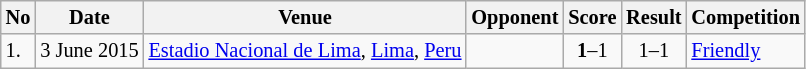<table class="wikitable" style="font-size:85%;">
<tr>
<th>No</th>
<th>Date</th>
<th>Venue</th>
<th>Opponent</th>
<th>Score</th>
<th>Result</th>
<th>Competition</th>
</tr>
<tr>
<td>1.</td>
<td>3 June 2015</td>
<td><a href='#'>Estadio Nacional de Lima</a>, <a href='#'>Lima</a>, <a href='#'>Peru</a></td>
<td></td>
<td align=center><strong>1</strong>–1</td>
<td align=center>1–1</td>
<td><a href='#'>Friendly</a></td>
</tr>
</table>
